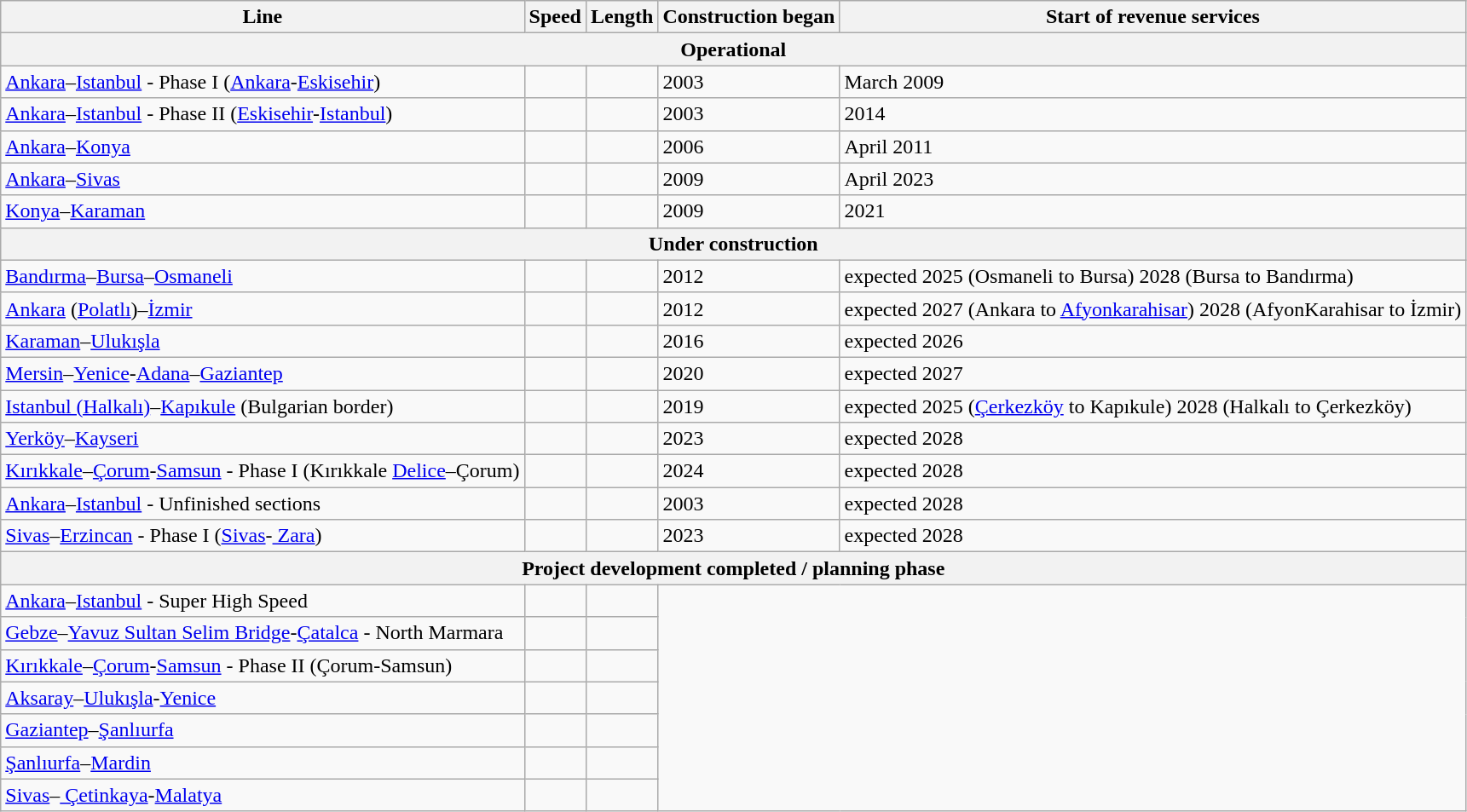<table class="wikitable sortable">
<tr>
<th>Line</th>
<th>Speed</th>
<th>Length</th>
<th>Construction began</th>
<th>Start of revenue services</th>
</tr>
<tr>
<th colspan=5>Operational</th>
</tr>
<tr>
<td><a href='#'>Ankara</a>–<a href='#'>Istanbul</a> - Phase  I (<a href='#'>Ankara</a>-<a href='#'>Eskisehir</a>)</td>
<td></td>
<td></td>
<td>2003</td>
<td>March 2009</td>
</tr>
<tr>
<td><a href='#'>Ankara</a>–<a href='#'>Istanbul</a> - Phase II (<a href='#'>Eskisehir</a>-<a href='#'>Istanbul</a>)</td>
<td></td>
<td></td>
<td>2003</td>
<td>2014</td>
</tr>
<tr>
<td><a href='#'>Ankara</a>–<a href='#'>Konya</a></td>
<td></td>
<td></td>
<td>2006</td>
<td>April 2011</td>
</tr>
<tr>
<td><a href='#'>Ankara</a>–<a href='#'>Sivas</a></td>
<td></td>
<td></td>
<td>2009</td>
<td>April 2023</td>
</tr>
<tr>
<td><a href='#'>Konya</a>–<a href='#'>Karaman</a></td>
<td></td>
<td></td>
<td>2009</td>
<td>2021</td>
</tr>
<tr>
<th colspan=5>Under construction</th>
</tr>
<tr>
<td><a href='#'>Bandırma</a>–<a href='#'>Bursa</a>–<a href='#'>Osmaneli</a></td>
<td></td>
<td></td>
<td>2012</td>
<td>expected 2025 (Osmaneli to Bursa) 2028 (Bursa to Bandırma)</td>
</tr>
<tr>
<td><a href='#'>Ankara</a> (<a href='#'>Polatlı</a>)–<a href='#'>İzmir</a></td>
<td></td>
<td></td>
<td>2012</td>
<td>expected 2027 (Ankara to <a href='#'>Afyonkarahisar</a>) 2028 (AfyonKarahisar to İzmir)</td>
</tr>
<tr>
<td><a href='#'>Karaman</a>–<a href='#'>Ulukışla</a></td>
<td></td>
<td></td>
<td>2016</td>
<td>expected 2026</td>
</tr>
<tr>
<td><a href='#'>Mersin</a>–<a href='#'>Yenice</a>-<a href='#'>Adana</a>–<a href='#'>Gaziantep</a></td>
<td></td>
<td></td>
<td>2020</td>
<td>expected 2027</td>
</tr>
<tr>
<td><a href='#'>Istanbul (Halkalı)</a>–<a href='#'>Kapıkule</a> (Bulgarian border)</td>
<td></td>
<td></td>
<td>2019</td>
<td>expected 2025 (<a href='#'>Çerkezköy</a> to Kapıkule) 2028 (Halkalı to Çerkezköy)</td>
</tr>
<tr>
<td><a href='#'>Yerköy</a>–<a href='#'>Kayseri</a></td>
<td></td>
<td></td>
<td>2023</td>
<td>expected 2028</td>
</tr>
<tr>
<td><a href='#'>Kırıkkale</a>–<a href='#'>Çorum</a>-<a href='#'>Samsun</a> - Phase  I (Kırıkkale <a href='#'>Delice</a>–Çorum)</td>
<td></td>
<td></td>
<td>2024</td>
<td>expected 2028</td>
</tr>
<tr>
<td><a href='#'>Ankara</a>–<a href='#'>Istanbul</a> - Unfinished sections</td>
<td></td>
<td></td>
<td>2003</td>
<td>expected 2028</td>
</tr>
<tr>
<td><a href='#'>Sivas</a>–<a href='#'>Erzincan</a> - Phase  I (<a href='#'>Sivas</a>-<a href='#'> Zara</a>)</td>
<td></td>
<td></td>
<td>2023</td>
<td>expected 2028</td>
</tr>
<tr>
<th colspan=5>Project development completed / planning phase</th>
</tr>
<tr>
<td><a href='#'>Ankara</a>–<a href='#'>Istanbul</a> - Super High Speed</td>
<td></td>
<td></td>
</tr>
<tr>
<td><a href='#'>Gebze</a>–<a href='#'>Yavuz Sultan Selim Bridge</a>-<a href='#'>Çatalca</a> - North Marmara</td>
<td></td>
<td></td>
</tr>
<tr>
<td><a href='#'>Kırıkkale</a>–<a href='#'>Çorum</a>-<a href='#'>Samsun</a> - Phase  II (Çorum-Samsun)</td>
<td></td>
<td></td>
</tr>
<tr>
<td><a href='#'>Aksaray</a>–<a href='#'>Ulukışla</a>-<a href='#'>Yenice</a></td>
<td></td>
<td></td>
</tr>
<tr>
<td><a href='#'>Gaziantep</a>–<a href='#'>Şanlıurfa</a></td>
<td></td>
<td></td>
</tr>
<tr>
<td><a href='#'>Şanlıurfa</a>–<a href='#'>Mardin</a></td>
<td></td>
<td></td>
</tr>
<tr>
<td><a href='#'>Sivas</a>–<a href='#'> Çetinkaya</a>-<a href='#'>Malatya</a></td>
<td></td>
<td></td>
</tr>
</table>
